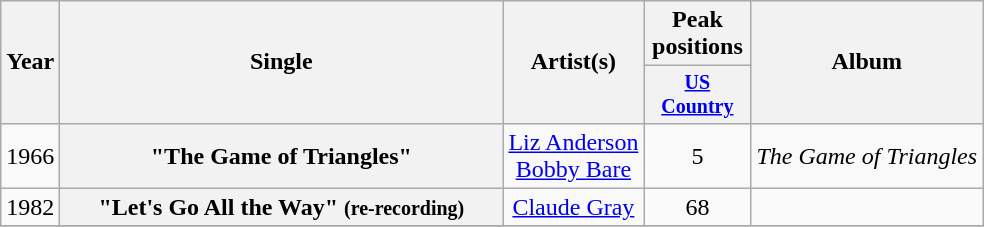<table class="wikitable plainrowheaders" style="text-align:center;">
<tr>
<th rowspan="2">Year</th>
<th rowspan="2" style="width:18em;">Single</th>
<th rowspan="2">Artist(s)</th>
<th>Peak positions</th>
<th rowspan="2">Album</th>
</tr>
<tr style="font-size:smaller;">
<th width="65"><a href='#'>US Country</a><br></th>
</tr>
<tr>
<td>1966</td>
<th scope="row">"The Game of Triangles"</th>
<td><a href='#'>Liz Anderson</a><br><a href='#'>Bobby Bare</a></td>
<td>5</td>
<td align="left"><em>The Game of Triangles</em></td>
</tr>
<tr>
<td>1982</td>
<th scope="row">"Let's Go All the Way" <small>(re-recording)</small></th>
<td><a href='#'>Claude Gray</a></td>
<td>68</td>
<td></td>
</tr>
<tr>
</tr>
</table>
